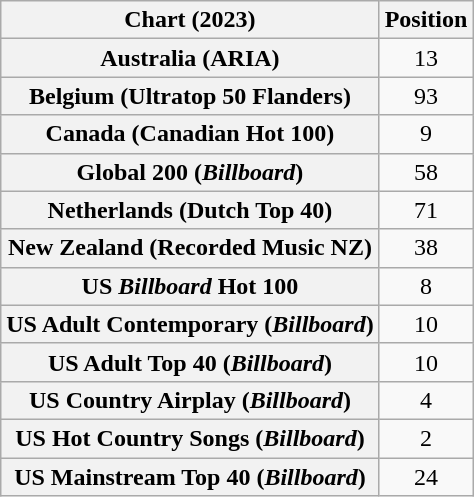<table class="wikitable sortable plainrowheaders" style="text-align:center">
<tr>
<th scope="col">Chart (2023)</th>
<th scope="col">Position</th>
</tr>
<tr>
<th scope="row">Australia (ARIA)</th>
<td>13</td>
</tr>
<tr>
<th scope="row">Belgium (Ultratop 50 Flanders)</th>
<td>93</td>
</tr>
<tr>
<th scope="row">Canada (Canadian Hot 100)</th>
<td>9</td>
</tr>
<tr>
<th scope="row">Global 200 (<em>Billboard</em>)</th>
<td>58</td>
</tr>
<tr>
<th scope="row">Netherlands (Dutch Top 40)</th>
<td>71</td>
</tr>
<tr>
<th scope="row">New Zealand (Recorded Music NZ)</th>
<td>38</td>
</tr>
<tr>
<th scope="row">US <em>Billboard</em> Hot 100</th>
<td>8</td>
</tr>
<tr>
<th scope="row">US Adult Contemporary (<em>Billboard</em>)</th>
<td>10</td>
</tr>
<tr>
<th scope="row">US Adult Top 40 (<em>Billboard</em>)</th>
<td>10</td>
</tr>
<tr>
<th scope="row">US Country Airplay (<em>Billboard</em>)</th>
<td>4</td>
</tr>
<tr>
<th scope="row">US Hot Country Songs (<em>Billboard</em>)</th>
<td>2</td>
</tr>
<tr>
<th scope="row">US Mainstream Top 40 (<em>Billboard</em>)</th>
<td>24</td>
</tr>
</table>
